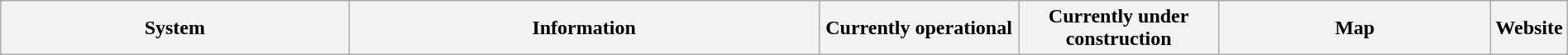<table class="wikitable" style="width:100%">
<tr>
<th style="width:23%">System</th>
<th style="width:31%" colspan=2>Information</th>
<th style="width:13%">Currently operational</th>
<th style="width:13%">Currently under construction</th>
<th style="width:18%">Map</th>
<th style="width:2%">Website<br></th>
</tr>
</table>
